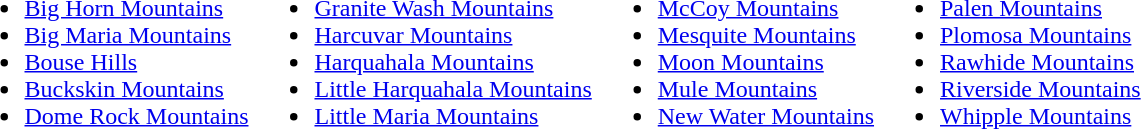<table>
<tr>
<td><br><ul><li><a href='#'>Big Horn Mountains</a></li><li><a href='#'>Big Maria Mountains</a></li><li><a href='#'>Bouse Hills</a></li><li><a href='#'>Buckskin Mountains</a></li><li><a href='#'>Dome Rock Mountains</a></li></ul></td>
<td><br><ul><li><a href='#'>Granite Wash Mountains</a></li><li><a href='#'>Harcuvar Mountains</a></li><li><a href='#'>Harquahala Mountains</a></li><li><a href='#'>Little Harquahala Mountains</a></li><li><a href='#'>Little Maria Mountains</a></li></ul></td>
<td><br><ul><li><a href='#'>McCoy Mountains</a></li><li><a href='#'>Mesquite Mountains</a></li><li><a href='#'>Moon Mountains</a></li><li><a href='#'>Mule Mountains</a></li><li><a href='#'>New Water Mountains</a></li></ul></td>
<td><br><ul><li><a href='#'>Palen Mountains</a></li><li><a href='#'>Plomosa Mountains</a></li><li><a href='#'>Rawhide Mountains</a></li><li><a href='#'>Riverside Mountains</a></li><li><a href='#'>Whipple Mountains</a></li></ul></td>
<td></td>
</tr>
</table>
